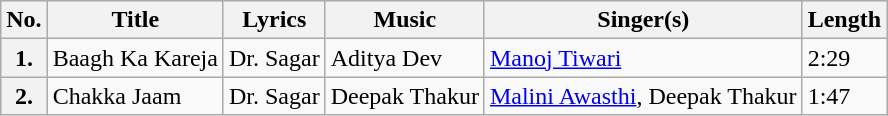<table class="wikitable">
<tr>
<th><abbr>No.</abbr></th>
<th>Title</th>
<th>Lyrics</th>
<th>Music</th>
<th>Singer(s)</th>
<th>Length</th>
</tr>
<tr>
<th>1.</th>
<td>Baagh Ka Kareja</td>
<td>Dr. Sagar</td>
<td>Aditya Dev</td>
<td><a href='#'>Manoj Tiwari</a></td>
<td>2:29</td>
</tr>
<tr>
<th>2.</th>
<td>Chakka Jaam</td>
<td>Dr. Sagar</td>
<td>Deepak Thakur</td>
<td><a href='#'>Malini Awasthi</a>, Deepak Thakur</td>
<td>1:47</td>
</tr>
</table>
